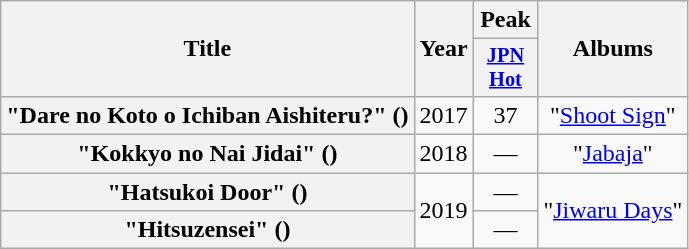<table class="wikitable plainrowheaders" style="text-align:center;">
<tr>
<th rowspan="2">Title</th>
<th rowspan="2">Year</th>
<th colspan="1">Peak</th>
<th rowspan="2">Albums</th>
</tr>
<tr>
<th style="width:2.7em;font-size:85%;"><a href='#'>JPN<br>Hot</a><br></th>
</tr>
<tr>
<th scope="row">"Dare no Koto o Ichiban Aishiteru?" ()<br></th>
<td>2017</td>
<td>37</td>
<td>"<a href='#'>Shoot Sign</a>"</td>
</tr>
<tr>
<th scope="row">"Kokkyo no Nai Jidai" ()<br></th>
<td>2018</td>
<td>—</td>
<td>"<a href='#'>Jabaja</a>"</td>
</tr>
<tr>
<th scope="row">"Hatsukoi Door" ()<br></th>
<td rowspan="2">2019</td>
<td>—</td>
<td rowspan="2">"<a href='#'>Jiwaru Days</a>"</td>
</tr>
<tr>
<th scope="row">"Hitsuzensei" ()<br></th>
<td>—</td>
</tr>
</table>
